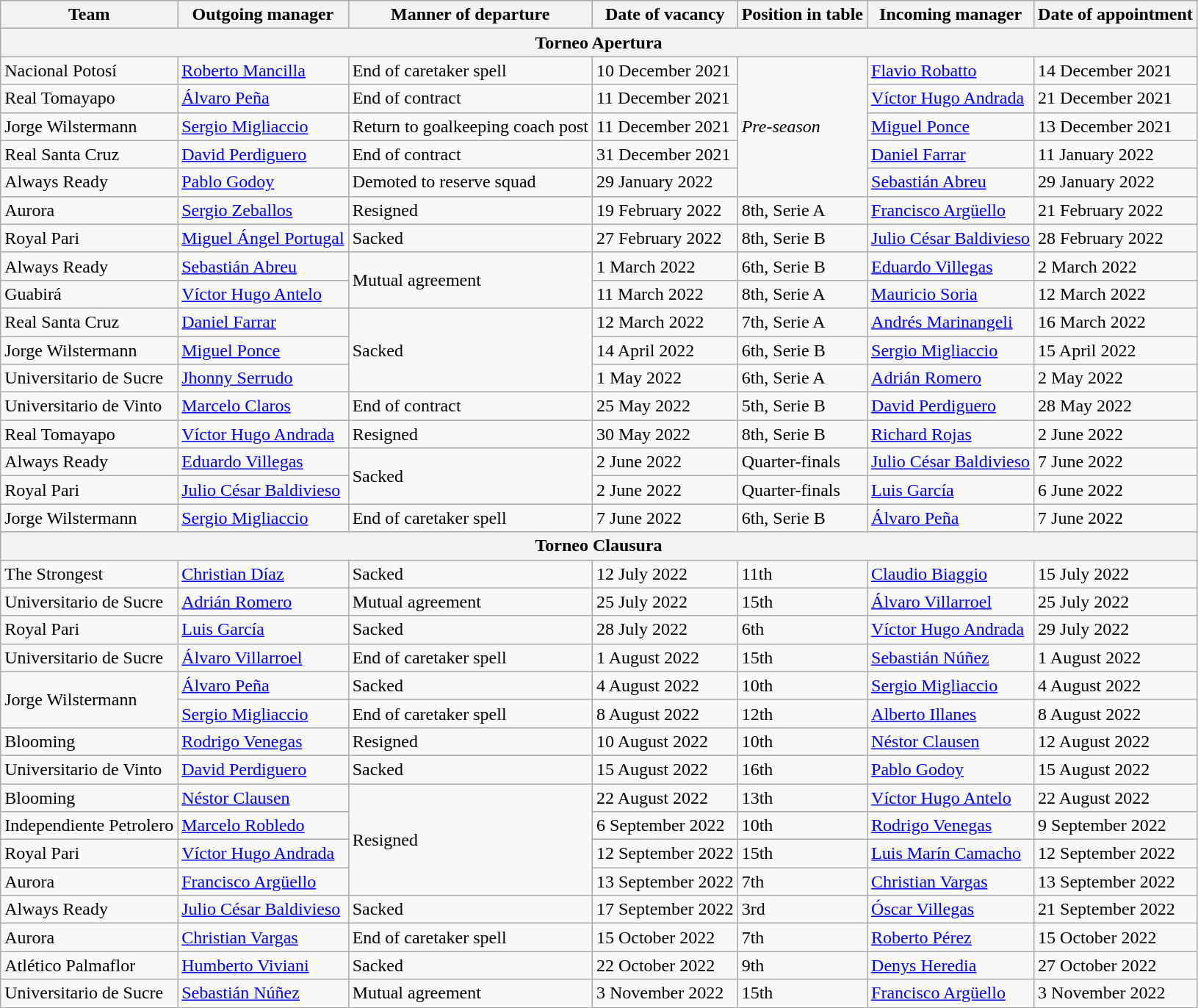<table class="wikitable sortable">
<tr>
<th>Team</th>
<th>Outgoing manager</th>
<th>Manner of departure</th>
<th>Date of vacancy</th>
<th>Position in table</th>
<th>Incoming manager</th>
<th>Date of appointment</th>
</tr>
<tr>
<th colspan=7>Torneo Apertura</th>
</tr>
<tr>
<td>Nacional Potosí</td>
<td> <a href='#'>Roberto Mancilla</a></td>
<td>End of caretaker spell</td>
<td>10 December 2021</td>
<td rowspan=5><em>Pre-season</em></td>
<td> <a href='#'>Flavio Robatto</a></td>
<td>14 December 2021</td>
</tr>
<tr>
<td>Real Tomayapo</td>
<td> <a href='#'>Álvaro Peña</a></td>
<td>End of contract</td>
<td>11 December 2021</td>
<td> <a href='#'>Víctor Hugo Andrada</a></td>
<td>21 December 2021</td>
</tr>
<tr>
<td>Jorge Wilstermann</td>
<td> <a href='#'>Sergio Migliaccio</a></td>
<td>Return to goalkeeping coach post</td>
<td>11 December 2021</td>
<td> <a href='#'>Miguel Ponce</a></td>
<td>13 December 2021</td>
</tr>
<tr>
<td>Real Santa Cruz</td>
<td> <a href='#'>David Perdiguero</a></td>
<td>End of contract</td>
<td>31 December 2021</td>
<td> <a href='#'>Daniel Farrar</a></td>
<td>11 January 2022</td>
</tr>
<tr>
<td>Always Ready</td>
<td> <a href='#'>Pablo Godoy</a></td>
<td>Demoted to reserve squad</td>
<td>29 January 2022</td>
<td> <a href='#'>Sebastián Abreu</a></td>
<td>29 January 2022</td>
</tr>
<tr>
<td>Aurora</td>
<td> <a href='#'>Sergio Zeballos</a></td>
<td>Resigned</td>
<td>19 February 2022</td>
<td>8th, Serie A</td>
<td> <a href='#'>Francisco Argüello</a></td>
<td>21 February 2022</td>
</tr>
<tr>
<td>Royal Pari</td>
<td> <a href='#'>Miguel Ángel Portugal</a></td>
<td>Sacked</td>
<td>27 February 2022</td>
<td>8th, Serie B</td>
<td> <a href='#'>Julio César Baldivieso</a></td>
<td>28 February 2022</td>
</tr>
<tr>
<td>Always Ready</td>
<td> <a href='#'>Sebastián Abreu</a></td>
<td rowspan=2>Mutual agreement</td>
<td>1 March 2022</td>
<td>6th, Serie B</td>
<td> <a href='#'>Eduardo Villegas</a></td>
<td>2 March 2022</td>
</tr>
<tr>
<td>Guabirá</td>
<td> <a href='#'>Víctor Hugo Antelo</a></td>
<td>11 March 2022</td>
<td>8th, Serie A</td>
<td> <a href='#'>Mauricio Soria</a></td>
<td>12 March 2022</td>
</tr>
<tr>
<td>Real Santa Cruz</td>
<td> <a href='#'>Daniel Farrar</a></td>
<td rowspan=3>Sacked</td>
<td>12 March 2022</td>
<td>7th, Serie A</td>
<td> <a href='#'>Andrés Marinangeli</a></td>
<td>16 March 2022</td>
</tr>
<tr>
<td>Jorge Wilstermann</td>
<td> <a href='#'>Miguel Ponce</a></td>
<td>14 April 2022</td>
<td>6th, Serie B</td>
<td> <a href='#'>Sergio Migliaccio</a></td>
<td>15 April 2022</td>
</tr>
<tr>
<td>Universitario de Sucre</td>
<td> <a href='#'>Jhonny Serrudo</a></td>
<td>1 May 2022</td>
<td>6th, Serie A</td>
<td> <a href='#'>Adrián Romero</a></td>
<td>2 May 2022</td>
</tr>
<tr>
<td>Universitario de Vinto</td>
<td> <a href='#'>Marcelo Claros</a></td>
<td>End of contract</td>
<td>25 May 2022</td>
<td>5th, Serie B</td>
<td> <a href='#'>David Perdiguero</a></td>
<td>28 May 2022</td>
</tr>
<tr>
<td>Real Tomayapo</td>
<td> <a href='#'>Víctor Hugo Andrada</a></td>
<td>Resigned</td>
<td>30 May 2022</td>
<td>8th, Serie B</td>
<td> <a href='#'>Richard Rojas</a></td>
<td>2 June 2022</td>
</tr>
<tr>
<td>Always Ready</td>
<td> <a href='#'>Eduardo Villegas</a></td>
<td rowspan=2>Sacked</td>
<td>2 June 2022</td>
<td>Quarter-finals</td>
<td> <a href='#'>Julio César Baldivieso</a></td>
<td>7 June 2022</td>
</tr>
<tr>
<td>Royal Pari</td>
<td> <a href='#'>Julio César Baldivieso</a></td>
<td>2 June 2022</td>
<td>Quarter-finals</td>
<td> <a href='#'>Luis García</a></td>
<td>6 June 2022</td>
</tr>
<tr>
<td>Jorge Wilstermann</td>
<td> <a href='#'>Sergio Migliaccio</a></td>
<td>End of caretaker spell</td>
<td>7 June 2022</td>
<td>6th, Serie B</td>
<td> <a href='#'>Álvaro Peña</a></td>
<td>7 June 2022</td>
</tr>
<tr>
<th colspan=7>Torneo Clausura</th>
</tr>
<tr>
<td>The Strongest</td>
<td> <a href='#'>Christian Díaz</a></td>
<td>Sacked</td>
<td>12 July 2022</td>
<td>11th</td>
<td> <a href='#'>Claudio Biaggio</a></td>
<td>15 July 2022</td>
</tr>
<tr>
<td>Universitario de Sucre</td>
<td> <a href='#'>Adrián Romero</a></td>
<td>Mutual agreement</td>
<td>25 July 2022</td>
<td>15th</td>
<td> <a href='#'>Álvaro Villarroel</a></td>
<td>25 July 2022</td>
</tr>
<tr>
<td>Royal Pari</td>
<td> <a href='#'>Luis García</a></td>
<td>Sacked</td>
<td>28 July 2022</td>
<td>6th</td>
<td> <a href='#'>Víctor Hugo Andrada</a></td>
<td>29 July 2022</td>
</tr>
<tr>
<td>Universitario de Sucre</td>
<td> <a href='#'>Álvaro Villarroel</a></td>
<td>End of caretaker spell</td>
<td>1 August 2022</td>
<td>15th</td>
<td> <a href='#'>Sebastián Núñez</a></td>
<td>1 August 2022</td>
</tr>
<tr>
<td rowspan=2>Jorge Wilstermann</td>
<td> <a href='#'>Álvaro Peña</a></td>
<td>Sacked</td>
<td>4 August 2022</td>
<td>10th</td>
<td> <a href='#'>Sergio Migliaccio</a></td>
<td>4 August 2022</td>
</tr>
<tr>
<td> <a href='#'>Sergio Migliaccio</a></td>
<td>End of caretaker spell</td>
<td>8 August 2022</td>
<td>12th</td>
<td> <a href='#'>Alberto Illanes</a></td>
<td>8 August 2022</td>
</tr>
<tr>
<td>Blooming</td>
<td> <a href='#'>Rodrigo Venegas</a></td>
<td>Resigned</td>
<td>10 August 2022</td>
<td>10th</td>
<td> <a href='#'>Néstor Clausen</a></td>
<td>12 August 2022</td>
</tr>
<tr>
<td>Universitario de Vinto</td>
<td> <a href='#'>David Perdiguero</a></td>
<td>Sacked</td>
<td>15 August 2022</td>
<td>16th</td>
<td> <a href='#'>Pablo Godoy</a></td>
<td>15 August 2022</td>
</tr>
<tr>
<td>Blooming</td>
<td> <a href='#'>Néstor Clausen</a></td>
<td rowspan=4>Resigned</td>
<td>22 August 2022</td>
<td>13th</td>
<td> <a href='#'>Víctor Hugo Antelo</a></td>
<td>22 August 2022</td>
</tr>
<tr>
<td>Independiente Petrolero</td>
<td> <a href='#'>Marcelo Robledo</a></td>
<td>6 September 2022</td>
<td>10th</td>
<td> <a href='#'>Rodrigo Venegas</a></td>
<td>9 September 2022</td>
</tr>
<tr>
<td>Royal Pari</td>
<td> <a href='#'>Víctor Hugo Andrada</a></td>
<td>12 September 2022</td>
<td>15th</td>
<td> <a href='#'>Luis Marín Camacho</a></td>
<td>12 September 2022</td>
</tr>
<tr>
<td>Aurora</td>
<td> <a href='#'>Francisco Argüello</a></td>
<td>13 September 2022</td>
<td>7th</td>
<td> <a href='#'>Christian Vargas</a></td>
<td>13 September 2022</td>
</tr>
<tr>
<td>Always Ready</td>
<td> <a href='#'>Julio César Baldivieso</a></td>
<td>Sacked</td>
<td>17 September 2022</td>
<td>3rd</td>
<td> <a href='#'>Óscar Villegas</a></td>
<td>21 September 2022</td>
</tr>
<tr>
<td>Aurora</td>
<td> <a href='#'>Christian Vargas</a></td>
<td>End of caretaker spell</td>
<td>15 October 2022</td>
<td>7th</td>
<td> <a href='#'>Roberto Pérez</a></td>
<td>15 October 2022</td>
</tr>
<tr>
<td>Atlético Palmaflor</td>
<td> <a href='#'>Humberto Viviani</a></td>
<td>Sacked</td>
<td>22 October 2022</td>
<td>9th</td>
<td> <a href='#'>Denys Heredia</a></td>
<td>27 October 2022</td>
</tr>
<tr>
<td>Universitario de Sucre</td>
<td> <a href='#'>Sebastián Núñez</a></td>
<td>Mutual agreement</td>
<td>3 November 2022</td>
<td>15th</td>
<td> <a href='#'>Francisco Argüello</a></td>
<td>3 November 2022</td>
</tr>
</table>
